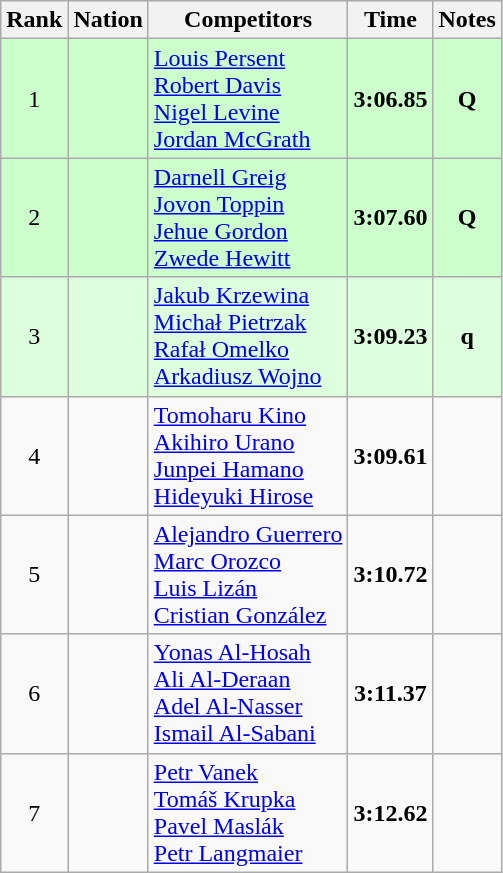<table class="wikitable sortable" style="text-align:center">
<tr>
<th>Rank</th>
<th>Nation</th>
<th>Competitors</th>
<th>Time</th>
<th>Notes</th>
</tr>
<tr bgcolor=ccffcc>
<td>1</td>
<td align=left></td>
<td align=left><a href='#'>Louis Persent</a><br><a href='#'>Robert Davis</a><br><a href='#'>Nigel Levine</a><br><a href='#'>Jordan McGrath</a></td>
<td><strong>3:06.85</strong></td>
<td><strong>Q</strong></td>
</tr>
<tr bgcolor=ccffcc>
<td>2</td>
<td align=left></td>
<td align=left><a href='#'>Darnell Greig</a><br><a href='#'>Jovon Toppin</a><br><a href='#'>Jehue Gordon</a><br><a href='#'>Zwede Hewitt</a></td>
<td><strong>3:07.60</strong></td>
<td><strong>Q</strong></td>
</tr>
<tr bgcolor=ddffdd>
<td>3</td>
<td align=left></td>
<td align=left><a href='#'>Jakub Krzewina</a><br><a href='#'>Michał Pietrzak</a><br><a href='#'>Rafał Omelko</a><br><a href='#'>Arkadiusz Wojno</a></td>
<td><strong>3:09.23</strong></td>
<td><strong>q</strong></td>
</tr>
<tr>
<td>4</td>
<td align=left></td>
<td align=left><a href='#'>Tomoharu Kino</a><br><a href='#'>Akihiro Urano</a><br><a href='#'>Junpei Hamano</a><br><a href='#'>Hideyuki Hirose</a></td>
<td><strong>3:09.61</strong></td>
<td></td>
</tr>
<tr>
<td>5</td>
<td align=left></td>
<td align=left><a href='#'>Alejandro Guerrero</a><br><a href='#'>Marc Orozco</a><br><a href='#'>Luis Lizán</a><br><a href='#'>Cristian González</a></td>
<td><strong>3:10.72</strong></td>
<td></td>
</tr>
<tr>
<td>6</td>
<td align=left></td>
<td align=left><a href='#'>Yonas Al-Hosah</a><br><a href='#'>Ali Al-Deraan</a><br><a href='#'>Adel Al-Nasser</a><br><a href='#'>Ismail Al-Sabani</a></td>
<td><strong>3:11.37</strong></td>
<td></td>
</tr>
<tr>
<td>7</td>
<td align=left></td>
<td align=left><a href='#'>Petr Vanek</a><br><a href='#'>Tomáš Krupka</a><br><a href='#'>Pavel Maslák</a><br><a href='#'>Petr Langmaier</a></td>
<td><strong>3:12.62</strong></td>
<td></td>
</tr>
</table>
